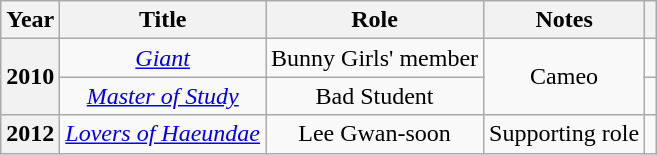<table class="wikitable plainrowheaders" style="text-align:center">
<tr>
<th scope="col">Year</th>
<th scope="col">Title</th>
<th scope="col">Role</th>
<th scope="col">Notes</th>
<th scope="col" class="unsortable"></th>
</tr>
<tr>
<th rowspan="2"! scope="row">2010</th>
<td><em><a href='#'>Giant</a></em></td>
<td>Bunny Girls' member</td>
<td rowspan="2">Cameo</td>
<td></td>
</tr>
<tr>
<td><em><a href='#'>Master of Study</a></em></td>
<td>Bad Student</td>
<td></td>
</tr>
<tr>
<th scope="row">2012</th>
<td><em><a href='#'>Lovers of Haeundae</a></em></td>
<td>Lee Gwan-soon</td>
<td>Supporting role</td>
<td></td>
</tr>
</table>
